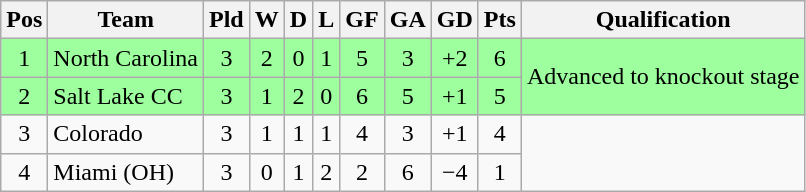<table class="wikitable" style="text-align:center">
<tr>
<th>Pos</th>
<th>Team</th>
<th>Pld</th>
<th>W</th>
<th>D</th>
<th>L</th>
<th>GF</th>
<th>GA</th>
<th>GD</th>
<th>Pts</th>
<th>Qualification</th>
</tr>
<tr bgcolor="#9eff9e">
<td>1</td>
<td style="text-align:left">North Carolina</td>
<td>3</td>
<td>2</td>
<td>0</td>
<td>1</td>
<td>5</td>
<td>3</td>
<td>+2</td>
<td>6</td>
<td rowspan="2">Advanced to knockout stage</td>
</tr>
<tr bgcolor="#9eff9e">
<td>2</td>
<td style="text-align:left">Salt Lake CC</td>
<td>3</td>
<td>1</td>
<td>2</td>
<td>0</td>
<td>6</td>
<td>5</td>
<td>+1</td>
<td>5</td>
</tr>
<tr>
<td>3</td>
<td style="text-align:left">Colorado</td>
<td>3</td>
<td>1</td>
<td>1</td>
<td>1</td>
<td>4</td>
<td>3</td>
<td>+1</td>
<td>4</td>
<td rowspan="2"></td>
</tr>
<tr>
<td>4</td>
<td style="text-align:left">Miami (OH)</td>
<td>3</td>
<td>0</td>
<td>1</td>
<td>2</td>
<td>2</td>
<td>6</td>
<td>−4</td>
<td>1</td>
</tr>
</table>
